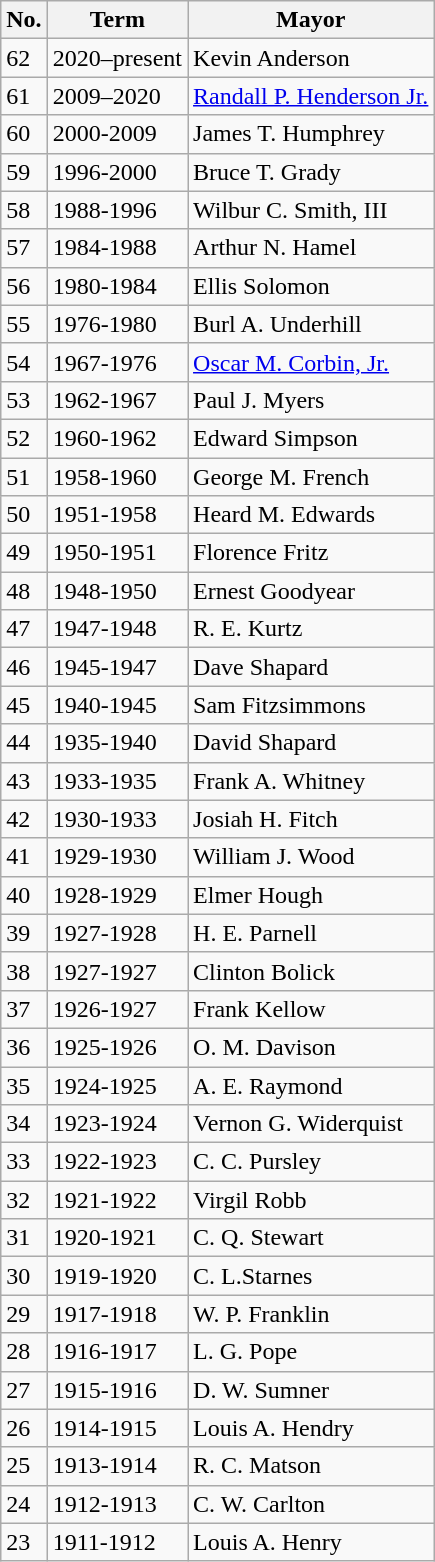<table class="wikitable">
<tr>
<th>No.</th>
<th>Term</th>
<th>Mayor</th>
</tr>
<tr>
<td>62</td>
<td>2020–present</td>
<td>Kevin Anderson</td>
</tr>
<tr>
<td>61</td>
<td>2009–2020</td>
<td><a href='#'>Randall P. Henderson Jr.</a></td>
</tr>
<tr>
<td>60</td>
<td>2000-2009</td>
<td>James T. Humphrey</td>
</tr>
<tr>
<td>59</td>
<td>1996-2000</td>
<td>Bruce T. Grady</td>
</tr>
<tr>
<td>58</td>
<td>1988-1996</td>
<td>Wilbur C. Smith, III</td>
</tr>
<tr>
<td>57</td>
<td>1984-1988</td>
<td>Arthur N. Hamel</td>
</tr>
<tr>
<td>56</td>
<td>1980-1984</td>
<td>Ellis Solomon</td>
</tr>
<tr>
<td>55</td>
<td>1976-1980</td>
<td>Burl A. Underhill</td>
</tr>
<tr>
<td>54</td>
<td>1967-1976</td>
<td><a href='#'>Oscar M. Corbin, Jr.</a></td>
</tr>
<tr>
<td>53</td>
<td>1962-1967</td>
<td>Paul J. Myers</td>
</tr>
<tr>
<td>52</td>
<td>1960-1962</td>
<td>Edward Simpson</td>
</tr>
<tr>
<td>51</td>
<td>1958-1960</td>
<td>George M. French</td>
</tr>
<tr>
<td>50</td>
<td>1951-1958</td>
<td>Heard M. Edwards</td>
</tr>
<tr>
<td>49</td>
<td>1950-1951</td>
<td>Florence Fritz</td>
</tr>
<tr>
<td>48</td>
<td>1948-1950</td>
<td>Ernest Goodyear</td>
</tr>
<tr>
<td>47</td>
<td>1947-1948</td>
<td>R. E. Kurtz</td>
</tr>
<tr>
<td>46</td>
<td>1945-1947</td>
<td>Dave Shapard</td>
</tr>
<tr>
<td>45</td>
<td>1940-1945</td>
<td>Sam Fitzsimmons</td>
</tr>
<tr>
<td>44</td>
<td>1935-1940</td>
<td>David Shapard</td>
</tr>
<tr>
<td>43</td>
<td>1933-1935</td>
<td>Frank A. Whitney</td>
</tr>
<tr>
<td>42</td>
<td>1930-1933</td>
<td>Josiah H. Fitch</td>
</tr>
<tr>
<td>41</td>
<td>1929-1930</td>
<td>William J. Wood</td>
</tr>
<tr>
<td>40</td>
<td>1928-1929</td>
<td>Elmer Hough</td>
</tr>
<tr>
<td>39</td>
<td>1927-1928</td>
<td>H. E. Parnell</td>
</tr>
<tr>
<td>38</td>
<td>1927-1927</td>
<td>Clinton Bolick</td>
</tr>
<tr>
<td>37</td>
<td>1926-1927</td>
<td>Frank Kellow</td>
</tr>
<tr>
<td>36</td>
<td>1925-1926</td>
<td>O. M. Davison</td>
</tr>
<tr>
<td>35</td>
<td>1924-1925</td>
<td>A. E. Raymond</td>
</tr>
<tr>
<td>34</td>
<td>1923-1924</td>
<td>Vernon G. Widerquist</td>
</tr>
<tr>
<td>33</td>
<td>1922-1923</td>
<td>C. C. Pursley</td>
</tr>
<tr>
<td>32</td>
<td>1921-1922</td>
<td>Virgil Robb</td>
</tr>
<tr>
<td>31</td>
<td>1920-1921</td>
<td>C. Q. Stewart</td>
</tr>
<tr>
<td>30</td>
<td>1919-1920</td>
<td>C. L.Starnes</td>
</tr>
<tr>
<td>29</td>
<td>1917-1918</td>
<td>W. P. Franklin</td>
</tr>
<tr>
<td>28</td>
<td>1916-1917</td>
<td>L. G. Pope</td>
</tr>
<tr>
<td>27</td>
<td>1915-1916</td>
<td>D. W. Sumner</td>
</tr>
<tr>
<td>26</td>
<td>1914-1915</td>
<td>Louis A. Hendry</td>
</tr>
<tr>
<td>25</td>
<td>1913-1914</td>
<td>R. C. Matson</td>
</tr>
<tr>
<td>24</td>
<td>1912-1913</td>
<td>C. W. Carlton</td>
</tr>
<tr>
<td>23</td>
<td>1911-1912</td>
<td>Louis A. Henry</td>
</tr>
</table>
